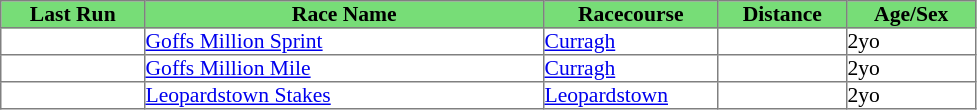<table class = "sortable" | border="1" cellpadding="0" style="border-collapse: collapse; font-size:90%">
<tr bgcolor="#77dd77" align="center">
<th>Last Run</th>
<th>Race Name</th>
<th>Racecourse</th>
<th>Distance</th>
<th>Age/Sex</th>
</tr>
<tr>
<td width="95"></td>
<td width="265"><a href='#'>Goffs Million Sprint</a></td>
<td width="115"><a href='#'>Curragh</a></td>
<td width="85"></td>
<td width="85">2yo</td>
</tr>
<tr>
<td></td>
<td><a href='#'>Goffs Million Mile</a></td>
<td><a href='#'>Curragh</a></td>
<td></td>
<td>2yo</td>
</tr>
<tr>
<td></td>
<td><a href='#'>Leopardstown Stakes</a></td>
<td><a href='#'>Leopardstown</a></td>
<td></td>
<td>2yo</td>
</tr>
</table>
